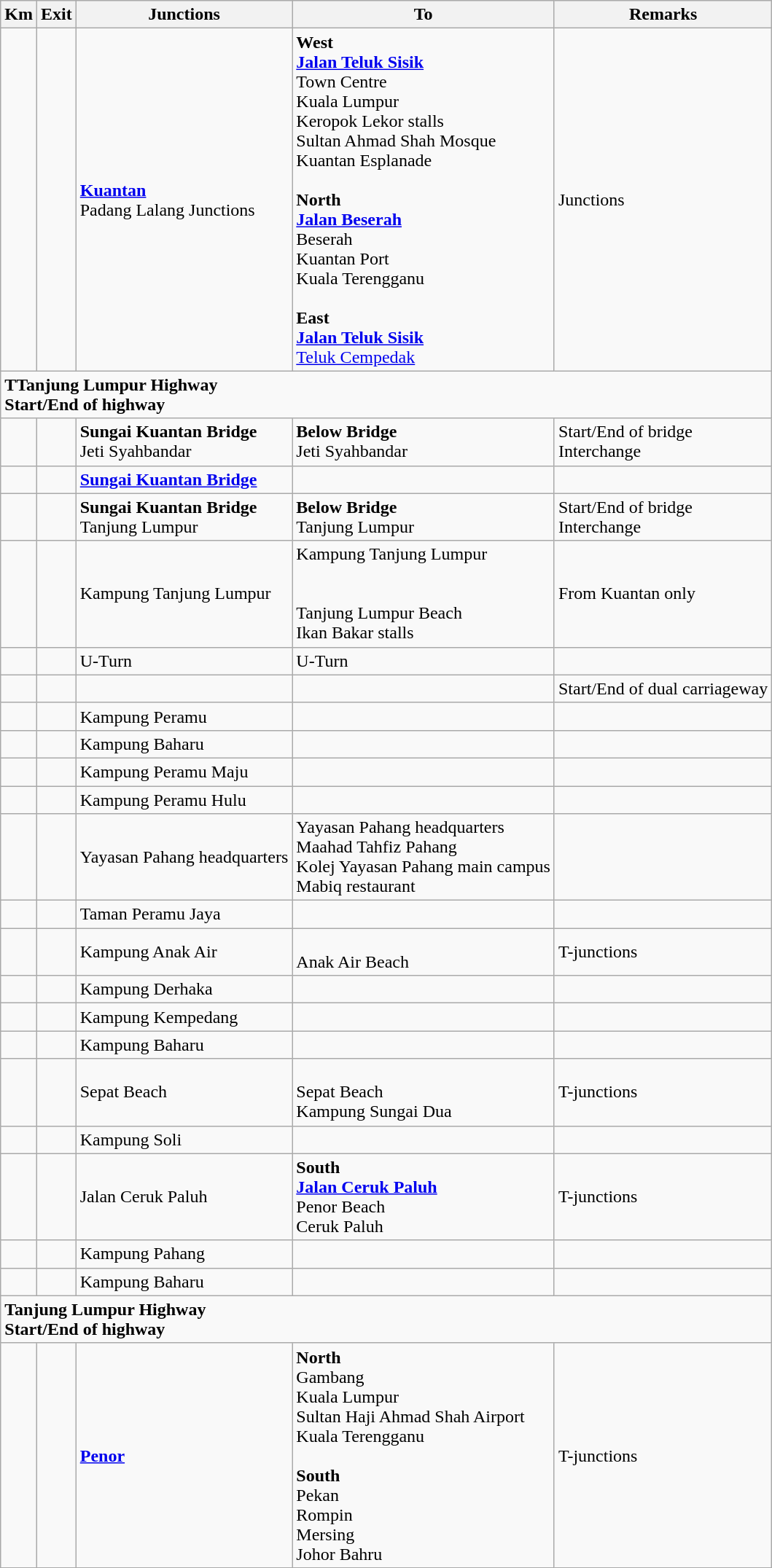<table class="wikitable">
<tr>
<th>Km</th>
<th>Exit</th>
<th>Junctions</th>
<th>To</th>
<th>Remarks</th>
</tr>
<tr>
<td></td>
<td></td>
<td><strong><a href='#'>Kuantan</a></strong><br>Padang Lalang Junctions</td>
<td><strong>West</strong><br> <strong><a href='#'>Jalan Teluk Sisik</a></strong><br> Town Centre<br>   Kuala Lumpur<br>Keropok Lekor stalls<br>Sultan Ahmad Shah Mosque<br>Kuantan Esplanade<br><br><strong>North</strong><br> <strong><a href='#'>Jalan Beserah</a></strong><br> Beserah<br> Kuantan Port <br>  Kuala Terengganu<br><br><strong>East</strong><br> <strong><a href='#'>Jalan Teluk Sisik</a></strong><br><a href='#'>Teluk Cempedak</a></td>
<td>Junctions</td>
</tr>
<tr>
<td style="width:600px" colspan="6" style="text-align:center; background:blue;"><strong><span> TTanjung Lumpur Highway<br>Start/End of highway</span></strong></td>
</tr>
<tr>
<td></td>
<td></td>
<td><strong>Sungai Kuantan Bridge</strong><br>Jeti Syahbandar</td>
<td><strong>Below Bridge</strong><br>Jeti Syahbandar</td>
<td>Start/End of bridge<br>Interchange</td>
</tr>
<tr>
<td></td>
<td></td>
<td><strong><a href='#'>Sungai Kuantan Bridge</a></strong></td>
<td></td>
<td></td>
</tr>
<tr>
<td></td>
<td></td>
<td><strong>Sungai Kuantan Bridge</strong><br>Tanjung Lumpur</td>
<td><strong>Below Bridge</strong><br>Tanjung Lumpur</td>
<td>Start/End of bridge<br>Interchange</td>
</tr>
<tr>
<td></td>
<td></td>
<td>Kampung Tanjung Lumpur</td>
<td>Kampung Tanjung Lumpur<br><br> <br>Tanjung Lumpur Beach<br>Ikan Bakar stalls</td>
<td>From Kuantan only</td>
</tr>
<tr>
<td></td>
<td></td>
<td>U-Turn</td>
<td>U-Turn</td>
<td></td>
</tr>
<tr>
<td></td>
<td></td>
<td></td>
<td></td>
<td>Start/End of dual carriageway</td>
</tr>
<tr>
<td></td>
<td></td>
<td>Kampung Peramu</td>
<td></td>
<td></td>
</tr>
<tr>
<td></td>
<td></td>
<td>Kampung Baharu</td>
<td></td>
<td></td>
</tr>
<tr>
<td></td>
<td></td>
<td>Kampung Peramu Maju</td>
<td></td>
<td></td>
</tr>
<tr>
<td></td>
<td></td>
<td>Kampung Peramu Hulu</td>
<td></td>
<td></td>
</tr>
<tr>
<td></td>
<td></td>
<td>Yayasan Pahang headquarters</td>
<td>Yayasan Pahang headquarters<br>Maahad Tahfiz Pahang<br>Kolej Yayasan Pahang main campus<br>Mabiq restaurant</td>
<td></td>
</tr>
<tr>
<td></td>
<td></td>
<td>Taman Peramu Jaya</td>
<td></td>
<td></td>
</tr>
<tr>
<td></td>
<td></td>
<td>Kampung Anak Air</td>
<td> <br>Anak Air Beach</td>
<td>T-junctions</td>
</tr>
<tr>
<td></td>
<td></td>
<td>Kampung Derhaka</td>
<td></td>
<td></td>
</tr>
<tr>
<td></td>
<td></td>
<td>Kampung Kempedang</td>
<td></td>
<td></td>
</tr>
<tr>
<td></td>
<td></td>
<td>Kampung Baharu</td>
<td></td>
<td></td>
</tr>
<tr>
<td></td>
<td></td>
<td>Sepat Beach</td>
<td> <br>Sepat Beach<br>Kampung Sungai Dua</td>
<td>T-junctions</td>
</tr>
<tr>
<td></td>
<td></td>
<td>Kampung Soli</td>
<td></td>
<td></td>
</tr>
<tr>
<td></td>
<td></td>
<td>Jalan Ceruk Paluh</td>
<td><strong>South</strong><br> <strong><a href='#'>Jalan Ceruk Paluh</a></strong><br>Penor Beach<br>Ceruk Paluh</td>
<td>T-junctions</td>
</tr>
<tr>
<td></td>
<td></td>
<td>Kampung Pahang</td>
<td></td>
<td></td>
</tr>
<tr>
<td></td>
<td></td>
<td>Kampung Baharu</td>
<td></td>
<td></td>
</tr>
<tr>
<td style="width:600px" colspan="6" style="text-align:center; background:blue;"><strong><span> Tanjung Lumpur Highway<br>Start/End of highway</span></strong></td>
</tr>
<tr>
<td></td>
<td></td>
<td><strong><a href='#'>Penor</a></strong></td>
<td><strong>North</strong><br> Gambang<br>   Kuala Lumpur<br>  Sultan Haji Ahmad Shah Airport <br>  Kuala Terengganu<br><br><strong>South</strong><br>  Pekan<br>  Rompin<br>  Mersing<br>  Johor Bahru</td>
<td>T-junctions</td>
</tr>
</table>
